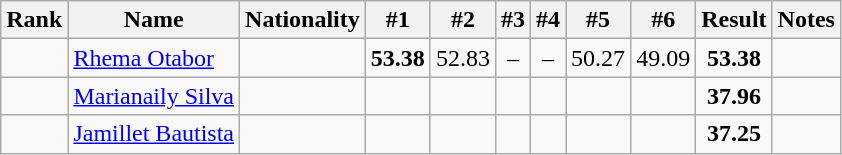<table class="wikitable sortable" style="text-align:center">
<tr>
<th>Rank</th>
<th>Name</th>
<th>Nationality</th>
<th>#1</th>
<th>#2</th>
<th>#3</th>
<th>#4</th>
<th>#5</th>
<th>#6</th>
<th>Result</th>
<th>Notes</th>
</tr>
<tr>
<td></td>
<td align=left><a href='#'>Rhema Otabor</a></td>
<td align=left></td>
<td><strong>53.38</strong></td>
<td>52.83</td>
<td>–</td>
<td>–</td>
<td>50.27</td>
<td>49.09</td>
<td><strong>53.38</strong></td>
<td></td>
</tr>
<tr>
<td></td>
<td align=left><a href='#'>Marianaily Silva</a></td>
<td align=left></td>
<td></td>
<td></td>
<td></td>
<td></td>
<td></td>
<td></td>
<td><strong>37.96</strong></td>
<td></td>
</tr>
<tr>
<td></td>
<td align=left><a href='#'>Jamillet Bautista</a></td>
<td align=left></td>
<td></td>
<td></td>
<td></td>
<td></td>
<td></td>
<td></td>
<td><strong>37.25</strong></td>
<td></td>
</tr>
</table>
